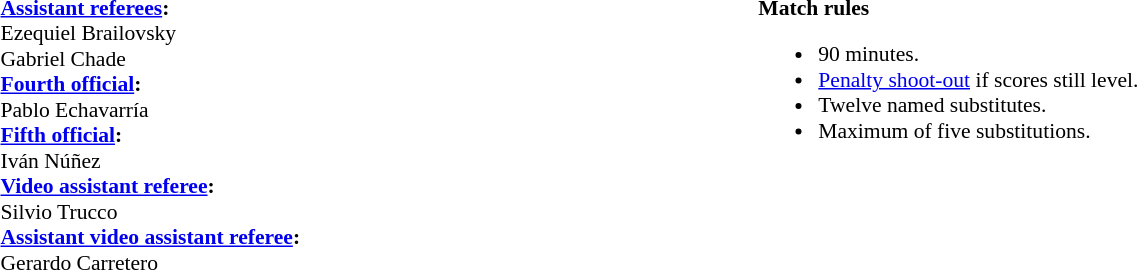<table width=100% style="font-size: 90%">
<tr>
<td><br><strong><a href='#'>Assistant referees</a>:</strong>
<br>Ezequiel Brailovsky
<br>Gabriel Chade
<br><strong><a href='#'>Fourth official</a>:</strong>
<br>Pablo Echavarría
<br><strong><a href='#'>Fifth official</a>:</strong>
<br>Iván Núñez
<br><strong><a href='#'>Video assistant referee</a>:</strong>
<br>Silvio Trucco
<br><strong><a href='#'>Assistant video assistant referee</a>:</strong>
<br>Gerardo Carretero</td>
<td style="width:60%; vertical-align:top"><br><strong>Match rules</strong><ul><li>90 minutes.</li><li><a href='#'>Penalty shoot-out</a> if scores still level.</li><li>Twelve named substitutes.</li><li>Maximum of five substitutions.</li></ul></td>
</tr>
</table>
